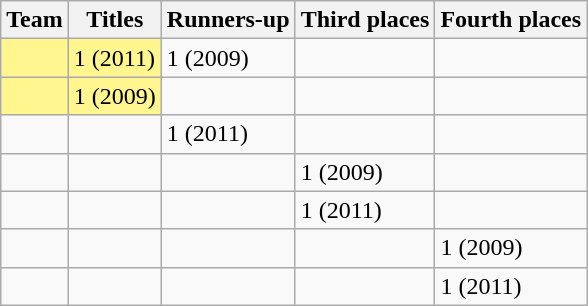<table class=wikitable>
<tr>
<th>Team</th>
<th>Titles</th>
<th>Runners-up</th>
<th>Third places</th>
<th>Fourth places</th>
</tr>
<tr>
<td style=background:#FFF68F></td>
<td style=background:#FFF68F>1 (2011)</td>
<td>1 (2009)</td>
<td></td>
<td></td>
</tr>
<tr>
<td style=background:#FFF68F></td>
<td style=background:#FFF68F>1 (2009)</td>
<td></td>
<td></td>
<td></td>
</tr>
<tr>
<td></td>
<td></td>
<td>1 (2011)</td>
<td></td>
<td></td>
</tr>
<tr>
<td></td>
<td></td>
<td></td>
<td>1 (2009)</td>
<td></td>
</tr>
<tr>
<td></td>
<td></td>
<td></td>
<td>1 (2011)</td>
<td></td>
</tr>
<tr>
<td></td>
<td></td>
<td></td>
<td></td>
<td>1 (2009)</td>
</tr>
<tr>
<td></td>
<td></td>
<td></td>
<td></td>
<td>1 (2011)</td>
</tr>
</table>
